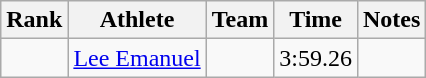<table class="wikitable sortable">
<tr>
<th>Rank</th>
<th>Athlete</th>
<th>Team</th>
<th>Time</th>
<th>Notes</th>
</tr>
<tr>
<td align=center></td>
<td><a href='#'>Lee Emanuel</a></td>
<td></td>
<td>3:59.26</td>
<td></td>
</tr>
</table>
